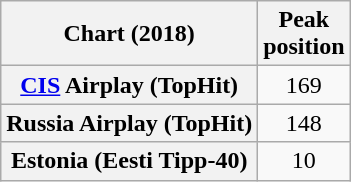<table class="wikitable sortable plainrowheaders" style="text-align:center">
<tr>
<th scope="col">Chart (2018)</th>
<th scope="col">Peak<br>position</th>
</tr>
<tr>
<th scope="row"><a href='#'>CIS</a> Airplay (TopHit)</th>
<td>169</td>
</tr>
<tr>
<th scope="row">Russia Airplay (TopHit)</th>
<td>148</td>
</tr>
<tr>
<th scope="row">Estonia (Eesti Tipp-40)</th>
<td>10</td>
</tr>
</table>
